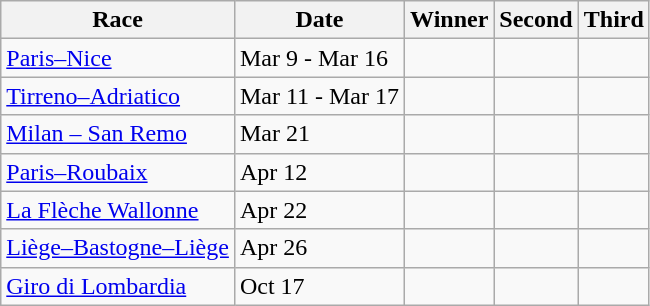<table class="wikitable">
<tr>
<th>Race</th>
<th>Date</th>
<th>Winner</th>
<th>Second</th>
<th>Third</th>
</tr>
<tr>
<td> <a href='#'>Paris–Nice</a></td>
<td>Mar 9 - Mar 16</td>
<td><strong></strong></td>
<td></td>
<td></td>
</tr>
<tr>
<td> <a href='#'>Tirreno–Adriatico</a></td>
<td>Mar 11 - Mar 17</td>
<td><strong></strong></td>
<td></td>
<td></td>
</tr>
<tr>
<td> <a href='#'>Milan – San Remo</a></td>
<td>Mar 21</td>
<td><strong></strong></td>
<td></td>
<td></td>
</tr>
<tr>
<td> <a href='#'>Paris–Roubaix</a></td>
<td>Apr 12</td>
<td><strong></strong></td>
<td></td>
<td></td>
</tr>
<tr>
<td> <a href='#'>La Flèche Wallonne</a></td>
<td>Apr 22</td>
<td><strong></strong></td>
<td></td>
<td></td>
</tr>
<tr>
<td> <a href='#'>Liège–Bastogne–Liège</a></td>
<td>Apr 26</td>
<td><strong></strong></td>
<td></td>
<td></td>
</tr>
<tr>
<td> <a href='#'>Giro di Lombardia</a></td>
<td>Oct 17</td>
<td><strong></strong></td>
<td></td>
<td></td>
</tr>
</table>
